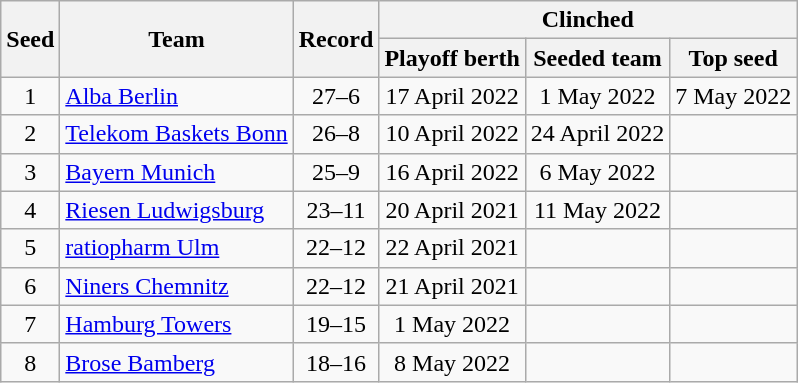<table class="wikitable" style="text-align:center">
<tr>
<th rowspan=2>Seed</th>
<th rowspan=2>Team</th>
<th rowspan=2>Record</th>
<th colspan=4>Clinched</th>
</tr>
<tr>
<th>Playoff berth</th>
<th>Seeded team</th>
<th>Top seed</th>
</tr>
<tr>
<td>1</td>
<td align=left><a href='#'>Alba Berlin</a></td>
<td>27–6</td>
<td>17 April 2022</td>
<td>1 May 2022</td>
<td>7 May 2022</td>
</tr>
<tr>
<td>2</td>
<td align=left><a href='#'>Telekom Baskets Bonn</a></td>
<td>26–8</td>
<td>10 April 2022</td>
<td>24 April 2022</td>
<td></td>
</tr>
<tr>
<td>3</td>
<td align=left><a href='#'>Bayern Munich</a></td>
<td>25–9</td>
<td>16 April 2022</td>
<td>6 May 2022</td>
<td></td>
</tr>
<tr>
<td>4</td>
<td align=left><a href='#'>Riesen Ludwigsburg</a></td>
<td>23–11</td>
<td>20 April 2021</td>
<td>11 May 2022</td>
<td></td>
</tr>
<tr>
<td>5</td>
<td align=left><a href='#'>ratiopharm Ulm</a></td>
<td>22–12</td>
<td>22 April 2021</td>
<td></td>
<td></td>
</tr>
<tr>
<td>6</td>
<td align=left><a href='#'>Niners Chemnitz</a></td>
<td>22–12</td>
<td>21 April 2021</td>
<td></td>
<td></td>
</tr>
<tr>
<td>7</td>
<td align=left><a href='#'>Hamburg Towers</a></td>
<td>19–15</td>
<td>1 May 2022</td>
<td></td>
<td></td>
</tr>
<tr>
<td>8</td>
<td align=left><a href='#'>Brose Bamberg</a></td>
<td>18–16</td>
<td>8 May 2022</td>
<td></td>
<td></td>
</tr>
</table>
